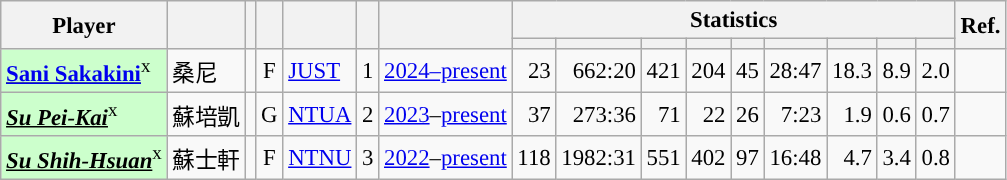<table class="wikitable sortable" style="font-size:95%; text-align:right;">
<tr>
<th rowspan="2">Player</th>
<th rowspan="2"></th>
<th rowspan="2"></th>
<th rowspan="2"></th>
<th rowspan="2"></th>
<th rowspan="2"></th>
<th rowspan="2"></th>
<th colspan="9">Statistics</th>
<th rowspan="2">Ref.</th>
</tr>
<tr>
<th></th>
<th></th>
<th></th>
<th></th>
<th></th>
<th></th>
<th></th>
<th></th>
<th></th>
</tr>
<tr>
<td align="left" bgcolor="#CCFFCC"><u><strong><a href='#'>Sani Sakakini</a></strong></u><sup>x</sup></td>
<td align="left">桑尼</td>
<td align="center"></td>
<td align="center">F</td>
<td align="left"><a href='#'>JUST</a></td>
<td align="center">1</td>
<td align="center"><a href='#'>2024–present</a></td>
<td>23</td>
<td>662:20</td>
<td>421</td>
<td>204</td>
<td>45</td>
<td>28:47</td>
<td>18.3</td>
<td>8.9</td>
<td>2.0</td>
<td align="center"></td>
</tr>
<tr>
<td align="left" bgcolor="#CCFFCC"><u><strong><em>Su Pei-Kai</em></strong></u><sup>x</sup></td>
<td align="left">蘇培凱</td>
<td align="center"></td>
<td align="center">G</td>
<td align="left"><a href='#'>NTUA</a></td>
<td align="center">2</td>
<td align="center"><a href='#'>2023</a>–<a href='#'>present</a></td>
<td>37</td>
<td>273:36</td>
<td>71</td>
<td>22</td>
<td>26</td>
<td>7:23</td>
<td>1.9</td>
<td>0.6</td>
<td>0.7</td>
<td align="center"></td>
</tr>
<tr>
<td align="left" bgcolor="#CCFFCC"><u><strong><em>Su Shih-Hsuan</em></strong></u><sup>x</sup></td>
<td align="left">蘇士軒</td>
<td align="center"></td>
<td align="center">F</td>
<td align="left"><a href='#'>NTNU</a></td>
<td align="center">3</td>
<td align="center"><a href='#'>2022</a>–<a href='#'>present</a></td>
<td>118</td>
<td>1982:31</td>
<td>551</td>
<td>402</td>
<td>97</td>
<td>16:48</td>
<td>4.7</td>
<td>3.4</td>
<td>0.8</td>
<td align="center"></td>
</tr>
</table>
